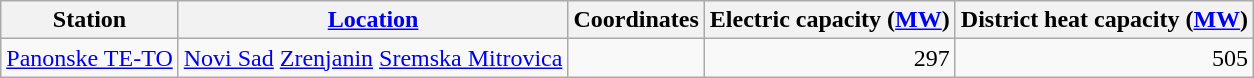<table class="wikitable sortable">
<tr>
<th>Station</th>
<th><a href='#'>Location</a></th>
<th>Coordinates</th>
<th>Electric capacity (<a href='#'>MW</a>)</th>
<th>District heat capacity (<a href='#'>MW</a>)</th>
</tr>
<tr>
<td><a href='#'>Panonske TE-TO</a></td>
<td><a href='#'>Novi Sad</a> <a href='#'>Zrenjanin</a> <a href='#'>Sremska Mitrovica</a></td>
<td></td>
<td style="text-align:right;">297</td>
<td style="text-align:right;">505</td>
</tr>
</table>
